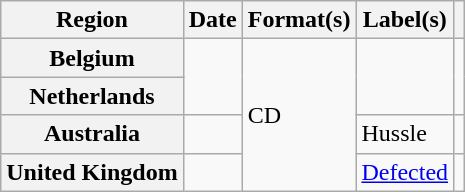<table class="wikitable plainrowheaders">
<tr>
<th scope="col">Region</th>
<th scope="col">Date</th>
<th scope="col">Format(s)</th>
<th scope="col">Label(s)</th>
<th scope="col"></th>
</tr>
<tr>
<th scope="row">Belgium</th>
<td rowspan="2"></td>
<td rowspan="4">CD</td>
<td rowspan="2"></td>
<td rowspan="2"></td>
</tr>
<tr>
<th scope="row">Netherlands</th>
</tr>
<tr>
<th scope="row">Australia</th>
<td></td>
<td>Hussle</td>
<td></td>
</tr>
<tr>
<th scope="row">United Kingdom</th>
<td></td>
<td><a href='#'>Defected</a></td>
<td></td>
</tr>
</table>
